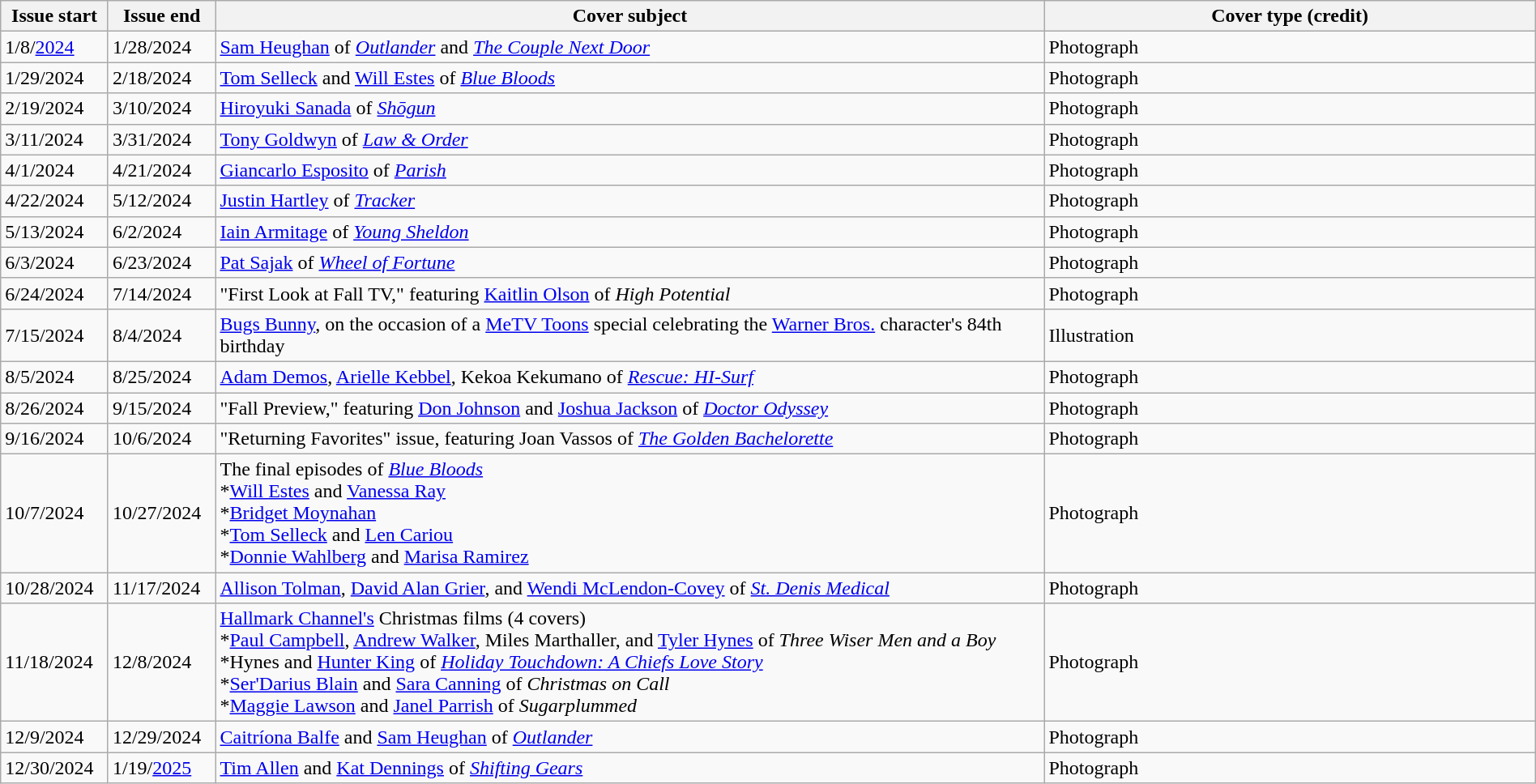<table class="wikitable sortable" width=100% style="font-size:100%;">
<tr>
<th width=7%>Issue start</th>
<th width=7%>Issue end</th>
<th width=54%>Cover subject</th>
<th width=32%>Cover type (credit)</th>
</tr>
<tr>
<td>1/8/<a href='#'>2024</a></td>
<td>1/28/2024</td>
<td><a href='#'>Sam Heughan</a> of <em><a href='#'>Outlander</a></em> and <em><a href='#'>The Couple Next Door</a></em></td>
<td>Photograph</td>
</tr>
<tr>
<td>1/29/2024</td>
<td>2/18/2024</td>
<td><a href='#'>Tom Selleck</a> and <a href='#'>Will Estes</a> of <em><a href='#'>Blue Bloods</a></em></td>
<td>Photograph</td>
</tr>
<tr>
<td>2/19/2024</td>
<td>3/10/2024</td>
<td><a href='#'>Hiroyuki Sanada</a> of <em><a href='#'>Shōgun</a></em></td>
<td>Photograph</td>
</tr>
<tr>
<td>3/11/2024</td>
<td>3/31/2024</td>
<td><a href='#'>Tony Goldwyn</a> of <em><a href='#'>Law & Order</a></em></td>
<td>Photograph</td>
</tr>
<tr>
<td>4/1/2024</td>
<td>4/21/2024</td>
<td><a href='#'>Giancarlo Esposito</a> of <em><a href='#'>Parish</a></em></td>
<td>Photograph</td>
</tr>
<tr>
<td>4/22/2024</td>
<td>5/12/2024</td>
<td><a href='#'>Justin Hartley</a> of <em><a href='#'>Tracker</a></em></td>
<td>Photograph</td>
</tr>
<tr>
<td>5/13/2024</td>
<td>6/2/2024</td>
<td><a href='#'>Iain Armitage</a> of <em><a href='#'>Young Sheldon</a></em></td>
<td>Photograph</td>
</tr>
<tr>
<td>6/3/2024</td>
<td>6/23/2024</td>
<td><a href='#'>Pat Sajak</a> of <em><a href='#'>Wheel of Fortune</a></em></td>
<td>Photograph</td>
</tr>
<tr>
<td>6/24/2024</td>
<td>7/14/2024</td>
<td>"First Look at Fall TV," featuring <a href='#'>Kaitlin Olson</a> of <em>High Potential</em></td>
<td>Photograph</td>
</tr>
<tr>
<td>7/15/2024</td>
<td>8/4/2024</td>
<td><a href='#'>Bugs Bunny</a>, on the occasion of a <a href='#'>MeTV Toons</a> special celebrating the <a href='#'>Warner Bros.</a> character's 84th birthday</td>
<td>Illustration</td>
</tr>
<tr>
<td>8/5/2024</td>
<td>8/25/2024</td>
<td><a href='#'>Adam Demos</a>, <a href='#'>Arielle Kebbel</a>, Kekoa Kekumano of <em><a href='#'>Rescue: HI-Surf</a></em></td>
<td>Photograph</td>
</tr>
<tr>
<td>8/26/2024</td>
<td>9/15/2024</td>
<td>"Fall Preview," featuring <a href='#'>Don Johnson</a> and <a href='#'>Joshua Jackson</a> of <em><a href='#'>Doctor Odyssey</a></em></td>
<td>Photograph</td>
</tr>
<tr>
<td>9/16/2024</td>
<td>10/6/2024</td>
<td>"Returning Favorites" issue, featuring Joan Vassos of <em><a href='#'>The Golden Bachelorette</a></em></td>
<td>Photograph</td>
</tr>
<tr>
<td>10/7/2024</td>
<td>10/27/2024</td>
<td>The final episodes of <em><a href='#'>Blue Bloods</a></em> <br>*<a href='#'>Will Estes</a> and <a href='#'>Vanessa Ray</a><br>*<a href='#'>Bridget Moynahan</a><br>*<a href='#'>Tom Selleck</a> and <a href='#'>Len Cariou</a><br>*<a href='#'>Donnie Wahlberg</a> and <a href='#'>Marisa Ramirez</a></td>
<td>Photograph</td>
</tr>
<tr>
<td>10/28/2024</td>
<td>11/17/2024</td>
<td><a href='#'>Allison Tolman</a>, <a href='#'>David Alan Grier</a>, and <a href='#'>Wendi McLendon-Covey</a> of <em><a href='#'>St. Denis Medical</a></em></td>
<td>Photograph</td>
</tr>
<tr>
<td>11/18/2024</td>
<td>12/8/2024</td>
<td><a href='#'>Hallmark Channel's</a> Christmas films (4 covers)<br>*<a href='#'>Paul Campbell</a>, <a href='#'>Andrew Walker</a>, Miles Marthaller, and <a href='#'>Tyler Hynes</a> of <em>Three Wiser Men and a Boy</em><br>*Hynes and <a href='#'>Hunter King</a> of <em><a href='#'>Holiday Touchdown: A Chiefs Love Story</a></em><br>*<a href='#'>Ser'Darius Blain</a> and <a href='#'>Sara Canning</a> of <em>Christmas on Call</em><br>*<a href='#'>Maggie Lawson</a> and <a href='#'>Janel Parrish</a> of <em>Sugarplummed</em></td>
<td>Photograph</td>
</tr>
<tr>
<td>12/9/2024</td>
<td>12/29/2024</td>
<td><a href='#'>Caitríona Balfe</a> and <a href='#'>Sam Heughan</a> of <em><a href='#'>Outlander</a></em></td>
<td>Photograph</td>
</tr>
<tr>
<td>12/30/2024</td>
<td>1/19/<a href='#'>2025</a></td>
<td><a href='#'>Tim Allen</a> and <a href='#'>Kat Dennings</a> of <em><a href='#'>Shifting Gears</a></em></td>
<td>Photograph</td>
</tr>
</table>
